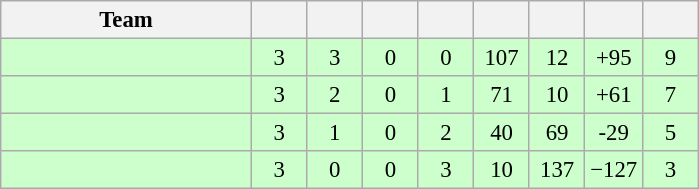<table class="wikitable" style="text-align:center; font-size:95%;">
<tr>
<th width=160>Team</th>
<th width=30></th>
<th width=30></th>
<th width=30></th>
<th width=30></th>
<th width=30></th>
<th width=30></th>
<th width=30></th>
<th width=30></th>
</tr>
<tr style="background:#ccffcc">
<td align=left></td>
<td>3</td>
<td>3</td>
<td>0</td>
<td>0</td>
<td>107</td>
<td>12</td>
<td>+95</td>
<td>9</td>
</tr>
<tr style="background:#ccffcc">
<td align=left></td>
<td>3</td>
<td>2</td>
<td>0</td>
<td>1</td>
<td>71</td>
<td>10</td>
<td>+61</td>
<td>7</td>
</tr>
<tr style="background:#ccffcc">
<td align=left></td>
<td>3</td>
<td>1</td>
<td>0</td>
<td>2</td>
<td>40</td>
<td>69</td>
<td>-29</td>
<td>5</td>
</tr>
<tr style="background:#ccffcc">
<td align=left></td>
<td>3</td>
<td>0</td>
<td>0</td>
<td>3</td>
<td>10</td>
<td>137</td>
<td>−127</td>
<td>3</td>
</tr>
</table>
